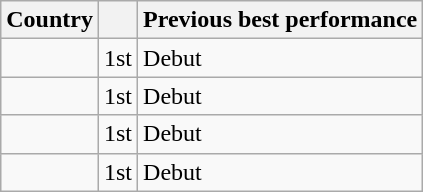<table class="wikitable sortable" style="text-align:left;">
<tr>
<th>Country</th>
<th></th>
<th>Previous best performance</th>
</tr>
<tr>
<td></td>
<td align="center">1st</td>
<td>Debut</td>
</tr>
<tr>
<td></td>
<td align="center">1st</td>
<td>Debut</td>
</tr>
<tr>
<td></td>
<td align="center">1st</td>
<td>Debut</td>
</tr>
<tr>
<td></td>
<td align="center">1st</td>
<td>Debut</td>
</tr>
</table>
